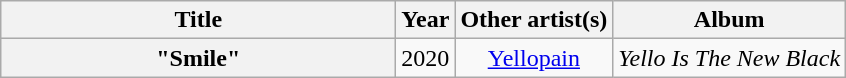<table class="wikitable plainrowheaders" style="text-align:center;">
<tr>
<th scope="col" style="width:16em;">Title</th>
<th scope="col" style="width:1em;">Year</th>
<th scope="col">Other artist(s)</th>
<th scope="col">Album</th>
</tr>
<tr>
<th scope="row">"Smile"</th>
<td>2020</td>
<td><a href='#'>Yellopain</a></td>
<td><em>Yello Is The New Black</em></td>
</tr>
</table>
